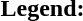<table class="toccolours" style="font-size:100%; white-space:nowrap;">
<tr>
<td><strong>Legend:</strong></td>
<td>      </td>
</tr>
<tr>
<td></td>
</tr>
<tr>
<td></td>
</tr>
</table>
